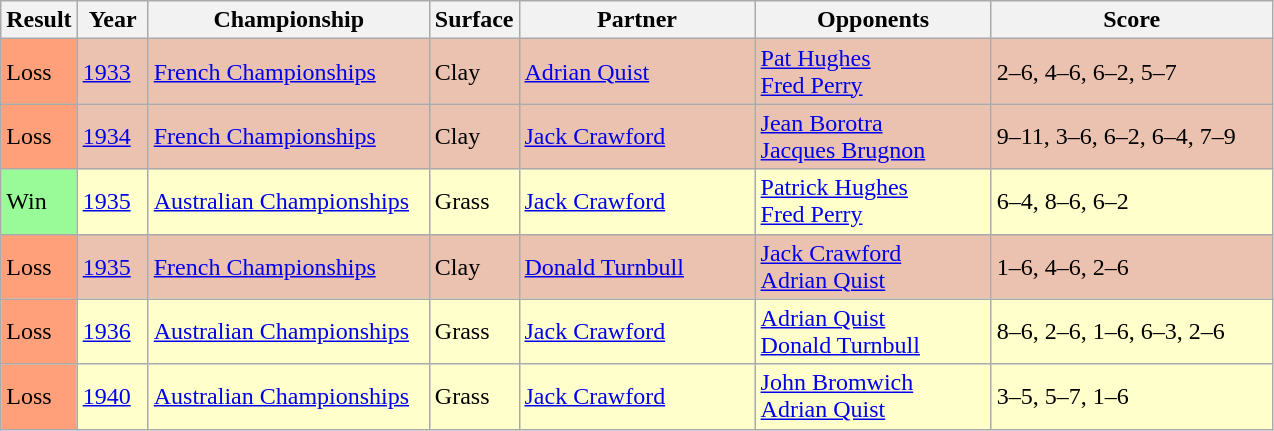<table class="sortable wikitable">
<tr>
<th style="width:40px">Result</th>
<th style="width:40px">Year</th>
<th style="width:180px">Championship</th>
<th style="width:50px">Surface</th>
<th style="width:150px">Partner</th>
<th style="width:150px">Opponents</th>
<th style="width:180px" class="unsortable">Score</th>
</tr>
<tr style="background:#ebc2af">
<td style="background:#FFA07A">Loss</td>
<td><a href='#'>1933</a></td>
<td><a href='#'>French Championships</a></td>
<td>Clay</td>
<td> <a href='#'>Adrian Quist</a></td>
<td> <a href='#'>Pat Hughes</a> <br>  <a href='#'>Fred Perry</a></td>
<td>2–6, 4–6, 6–2, 5–7</td>
</tr>
<tr style="background:#ebc2af">
<td style="background:#FFA07A">Loss</td>
<td><a href='#'>1934</a></td>
<td><a href='#'>French Championships</a></td>
<td>Clay</td>
<td> <a href='#'>Jack Crawford</a></td>
<td> <a href='#'>Jean Borotra</a> <br>  <a href='#'>Jacques Brugnon</a></td>
<td>9–11, 3–6, 6–2, 6–4, 7–9</td>
</tr>
<tr style="background:#ffffcc">
<td style="background:#98FB98">Win</td>
<td><a href='#'>1935</a></td>
<td><a href='#'>Australian Championships</a></td>
<td>Grass</td>
<td> <a href='#'>Jack Crawford</a></td>
<td> <a href='#'>Patrick Hughes</a> <br>  <a href='#'>Fred Perry</a></td>
<td>6–4, 8–6, 6–2</td>
</tr>
<tr style="background:#ebc2af">
<td style="background:#FFA07A">Loss</td>
<td><a href='#'>1935</a></td>
<td><a href='#'>French Championships</a></td>
<td>Clay</td>
<td> <a href='#'>Donald Turnbull</a></td>
<td> <a href='#'>Jack Crawford</a> <br>  <a href='#'>Adrian Quist</a></td>
<td>1–6, 4–6, 2–6</td>
</tr>
<tr style="background:#ffffcc">
<td style="background:#FFA07A">Loss</td>
<td><a href='#'>1936</a></td>
<td><a href='#'>Australian Championships</a></td>
<td>Grass</td>
<td> <a href='#'>Jack Crawford</a></td>
<td> <a href='#'>Adrian Quist</a> <br>  <a href='#'>Donald Turnbull</a></td>
<td>8–6, 2–6, 1–6, 6–3, 2–6</td>
</tr>
<tr style="background:#ffffcc">
<td style="background:#FFA07A">Loss</td>
<td><a href='#'>1940</a></td>
<td><a href='#'>Australian Championships</a></td>
<td>Grass</td>
<td> <a href='#'>Jack Crawford</a></td>
<td> <a href='#'>John Bromwich</a> <br>  <a href='#'>Adrian Quist</a></td>
<td>3–5, 5–7, 1–6</td>
</tr>
</table>
